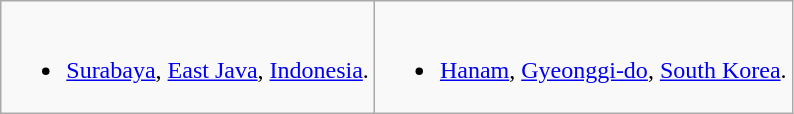<table class="wikitable">
<tr valign="top">
<td><br><ul><li> <a href='#'>Surabaya</a>, <a href='#'>East Java</a>, <a href='#'>Indonesia</a>.</li></ul></td>
<td><br><ul><li> <a href='#'>Hanam</a>, <a href='#'>Gyeonggi-do</a>, <a href='#'>South Korea</a>.</li></ul></td>
</tr>
</table>
